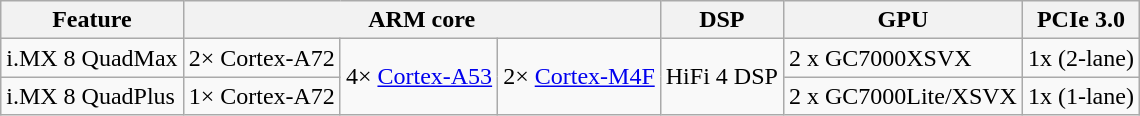<table class="wikitable">
<tr>
<th>Feature</th>
<th colspan="3">ARM core</th>
<th>DSP</th>
<th>GPU</th>
<th>PCIe 3.0</th>
</tr>
<tr>
<td>i.MX 8 QuadMax</td>
<td>2× Cortex-A72</td>
<td rowspan="2">4× <a href='#'>Cortex-A53</a></td>
<td rowspan="2">2× <a href='#'>Cortex-M4F</a></td>
<td rowspan="2">HiFi 4 DSP</td>
<td>2 x GC7000XSVX</td>
<td>1x (2-lane)</td>
</tr>
<tr>
<td>i.MX 8 QuadPlus</td>
<td>1× Cortex-A72</td>
<td>2 x GC7000Lite/XSVX</td>
<td>1x (1-lane)</td>
</tr>
</table>
